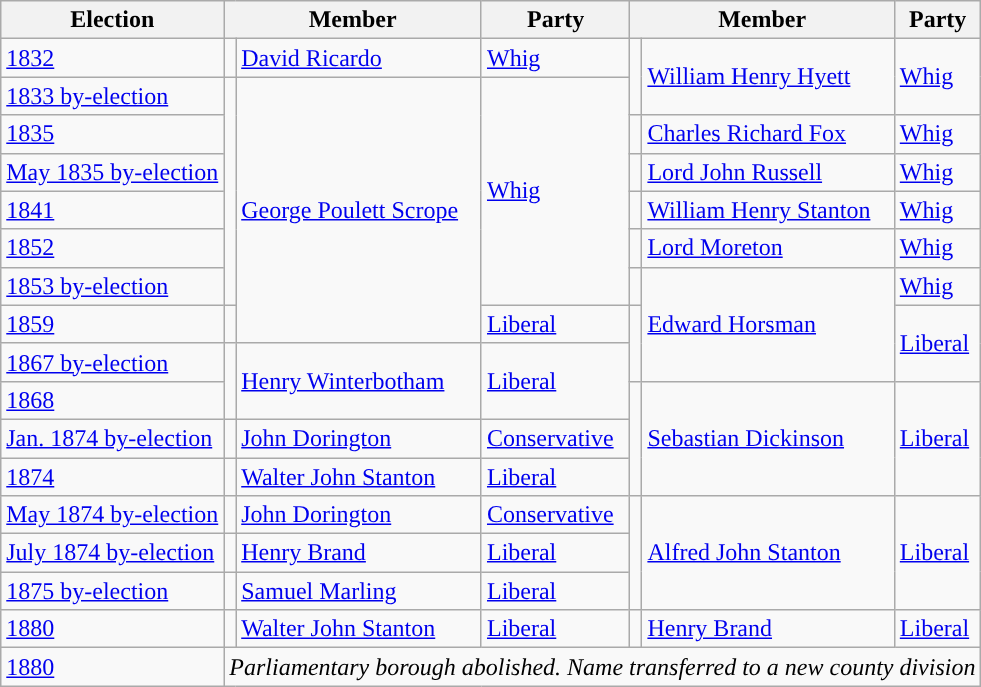<table class="wikitable">
<tr>
<th>Election</th>
<th colspan="2">Member</th>
<th>Party</th>
<th colspan="2">Member</th>
<th>Party</th>
</tr>
<tr>
<td><a href='#'>1832</a></td>
<td style="color:inherit;background-color: "></td>
<td><a href='#'>David Ricardo</a></td>
<td><a href='#'>Whig</a></td>
<td rowspan="2" style="color:inherit;background-color: "></td>
<td rowspan="2"><a href='#'>William Henry Hyett</a></td>
<td rowspan="2"><a href='#'>Whig</a></td>
</tr>
<tr>
<td><a href='#'>1833 by-election</a></td>
<td rowspan="6" style="color:inherit;background-color: "></td>
<td rowspan="7"><a href='#'>George Poulett Scrope</a></td>
<td rowspan="6"><a href='#'>Whig</a></td>
</tr>
<tr>
<td><a href='#'>1835</a></td>
<td style="color:inherit;background-color: "></td>
<td><a href='#'>Charles Richard Fox</a></td>
<td><a href='#'>Whig</a></td>
</tr>
<tr>
<td><a href='#'>May 1835 by-election</a></td>
<td style="color:inherit;background-color: "></td>
<td><a href='#'>Lord John Russell</a></td>
<td><a href='#'>Whig</a></td>
</tr>
<tr>
<td><a href='#'>1841</a></td>
<td style="color:inherit;background-color: "></td>
<td><a href='#'>William Henry Stanton</a></td>
<td><a href='#'>Whig</a></td>
</tr>
<tr>
<td><a href='#'>1852</a></td>
<td style="color:inherit;background-color: "></td>
<td><a href='#'>Lord Moreton</a></td>
<td><a href='#'>Whig</a></td>
</tr>
<tr>
<td><a href='#'>1853 by-election</a></td>
<td style="color:inherit;background-color: "></td>
<td rowspan="3"><a href='#'>Edward Horsman</a></td>
<td><a href='#'>Whig</a></td>
</tr>
<tr>
<td><a href='#'>1859</a></td>
<td style="color:inherit;background-color: "></td>
<td><a href='#'>Liberal</a></td>
<td rowspan="2" style="color:inherit;background-color: "></td>
<td rowspan="2"><a href='#'>Liberal</a></td>
</tr>
<tr>
<td><a href='#'>1867 by-election</a></td>
<td rowspan="2" style="color:inherit;background-color: "></td>
<td rowspan="2"><a href='#'>Henry Winterbotham</a></td>
<td rowspan="2"><a href='#'>Liberal</a></td>
</tr>
<tr>
<td><a href='#'>1868</a></td>
<td rowspan="3" style="color:inherit;background-color: "></td>
<td rowspan="3"><a href='#'>Sebastian Dickinson</a></td>
<td rowspan="3"><a href='#'>Liberal</a></td>
</tr>
<tr>
<td><a href='#'>Jan. 1874 by-election</a></td>
<td style="color:inherit;background-color: "></td>
<td><a href='#'>John Dorington</a></td>
<td><a href='#'>Conservative</a></td>
</tr>
<tr>
<td><a href='#'>1874</a></td>
<td rowspan="1" style="color:inherit;background-color: "></td>
<td rowspan="1"><a href='#'>Walter John Stanton</a></td>
<td rowspan="1"><a href='#'>Liberal</a></td>
</tr>
<tr>
<td><a href='#'>May 1874 by-election</a></td>
<td style="color:inherit;background-color: "></td>
<td><a href='#'>John Dorington</a></td>
<td><a href='#'>Conservative</a></td>
<td rowspan="3" style="color:inherit;background-color: "></td>
<td rowspan="3"><a href='#'>Alfred John Stanton</a></td>
<td rowspan="3"><a href='#'>Liberal</a></td>
</tr>
<tr>
<td><a href='#'>July 1874 by-election</a></td>
<td style="color:inherit;background-color: "></td>
<td><a href='#'>Henry Brand</a></td>
<td><a href='#'>Liberal</a></td>
</tr>
<tr>
<td><a href='#'>1875 by-election</a></td>
<td style="color:inherit;background-color: "></td>
<td><a href='#'>Samuel Marling</a></td>
<td><a href='#'>Liberal</a></td>
</tr>
<tr>
<td><a href='#'>1880</a></td>
<td style="color:inherit;background-color: "></td>
<td><a href='#'>Walter John Stanton</a></td>
<td><a href='#'>Liberal</a></td>
<td style="color:inherit;background-color: "></td>
<td><a href='#'>Henry Brand</a></td>
<td><a href='#'>Liberal</a></td>
</tr>
<tr>
<td><a href='#'>1880</a></td>
<td colspan="6"><em>Parliamentary borough abolished. Name transferred to a new county division</em></td>
</tr>
</table>
